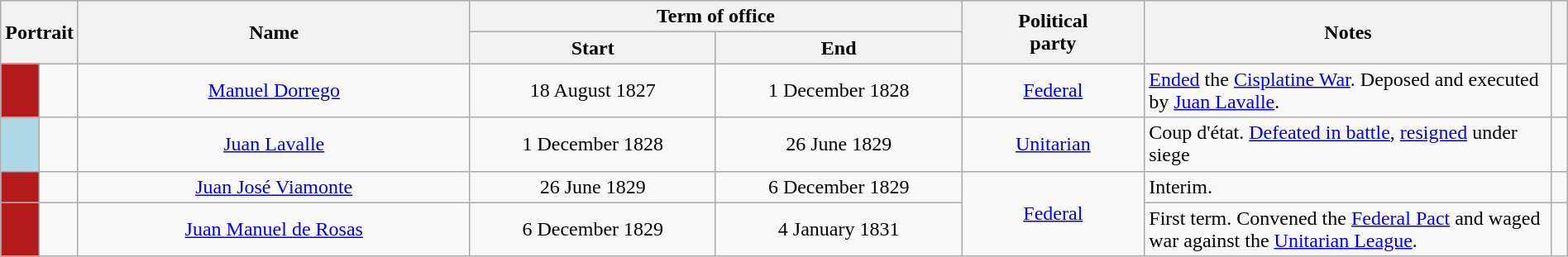<table class="wikitable" width="100%" style="text-align: center;">
<tr>
<th colspan="2" rowspan="2" width="1%">Portrait</th>
<th rowspan=2 width="25%">Name<br></th>
<th colspan=2 width="31.4%">Term of office</th>
<th rowspan=2>Political<br>party</th>
<th rowspan=2 width="26%">Notes<br></th>
<th rowspan=2 width="1%"></th>
</tr>
<tr>
<th>Start</th>
<th>End</th>
</tr>
<tr>
<td bgcolor=#B31B1B></td>
<td></td>
<td><a href='#'>Manuel Dorrego</a><br></td>
<td>18 August 1827</td>
<td>1 December 1828</td>
<td><a href='#'>Federal</a></td>
<td align=left><a href='#'>Ended</a> the <a href='#'>Cisplatine War</a>. Deposed and executed by <a href='#'>Juan Lavalle</a>.</td>
<td></td>
</tr>
<tr>
<td bgcolor=Lightblue></td>
<td></td>
<td><a href='#'>Juan Lavalle</a><br></td>
<td>1 December 1828</td>
<td>26 June 1829</td>
<td><a href='#'>Unitarian</a></td>
<td align=left>Coup d'état. <a href='#'>Defeated in battle</a>, <a href='#'>resigned</a> under siege</td>
<td></td>
</tr>
<tr>
<td bgcolor=#B31B1B></td>
<td></td>
<td><a href='#'>Juan José Viamonte</a><br></td>
<td>26 June 1829</td>
<td>6 December 1829</td>
<td rowspan="2"><a href='#'>Federal</a></td>
<td align=left>Interim.</td>
<td></td>
</tr>
<tr>
<td bgcolor=#B31B1B></td>
<td></td>
<td><a href='#'>Juan Manuel de Rosas</a><br></td>
<td>6 December 1829</td>
<td>4 January 1831</td>
<td align=left>First term. Convened the <a href='#'>Federal Pact</a> and waged war against the <a href='#'>Unitarian League</a>.</td>
<td></td>
</tr>
</table>
